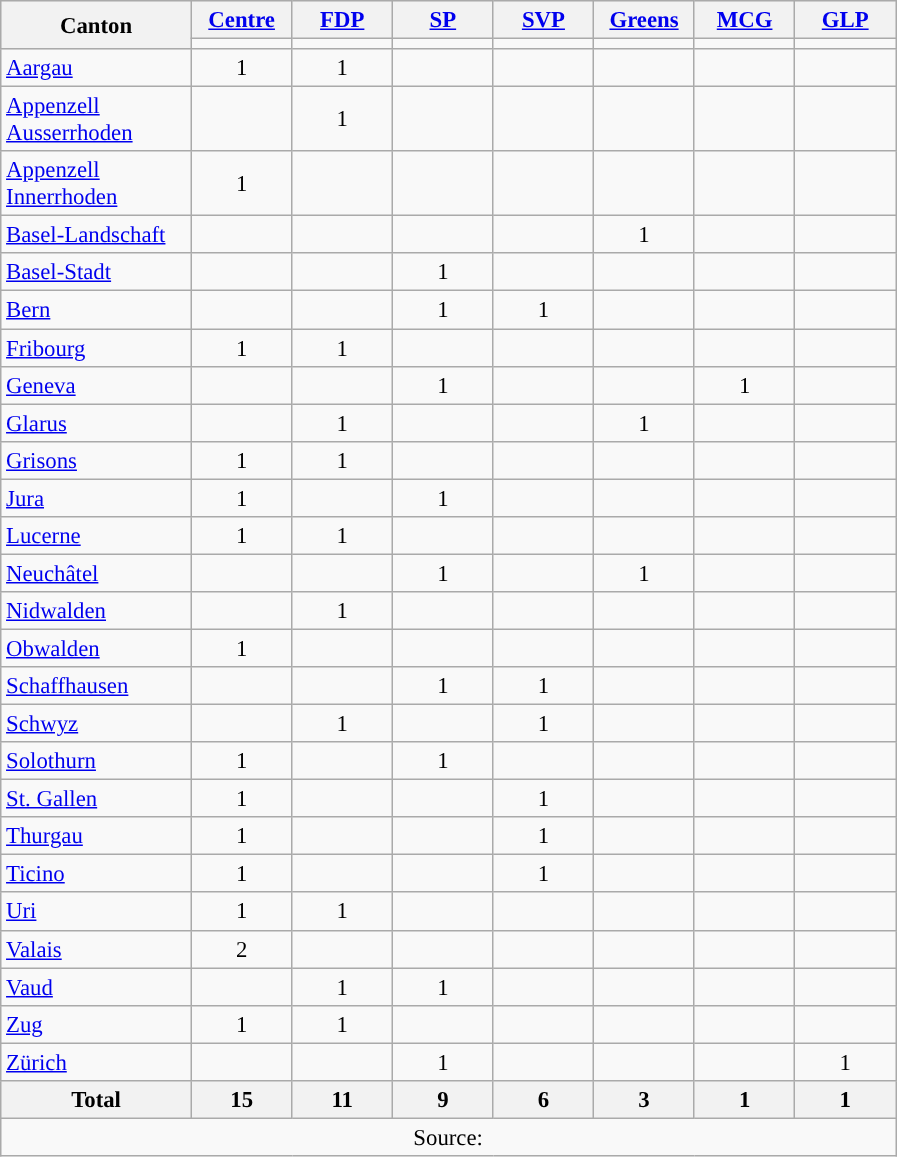<table class="wikitable" style="text-align:center; font-size:95%">
<tr style="text-align:center; background-color:#E9E9E9;">
<th rowspan="2" style="width:120px;">Canton</th>
<th width=60px><a href='#'>Centre</a></th>
<th width=60px><a href='#'>FDP</a></th>
<th width=60px><a href='#'>SP</a></th>
<th width=60px><a href='#'>SVP</a></th>
<th width=60px><a href='#'>Greens</a></th>
<th width=60px><a href='#'>MCG</a></th>
<th width=60px><a href='#'>GLP</a></th>
</tr>
<tr>
<td style="background:"></td>
<td style="background:"></td>
<td style="background:"></td>
<td style="background:"></td>
<td style="background:"></td>
<td style="background:"></td>
<td style="background:"></td>
</tr>
<tr>
<td align="left"><a href='#'>Aargau</a></td>
<td>1</td>
<td>1</td>
<td></td>
<td></td>
<td></td>
<td></td>
<td></td>
</tr>
<tr>
<td align="left"><a href='#'>Appenzell Ausserrhoden</a></td>
<td></td>
<td>1</td>
<td></td>
<td></td>
<td></td>
<td></td>
<td></td>
</tr>
<tr>
<td align="left"><a href='#'>Appenzell Innerrhoden</a></td>
<td>1</td>
<td></td>
<td></td>
<td></td>
<td></td>
<td></td>
<td></td>
</tr>
<tr>
<td align="left"><a href='#'>Basel-Landschaft</a></td>
<td></td>
<td></td>
<td></td>
<td></td>
<td>1</td>
<td></td>
<td></td>
</tr>
<tr>
<td align="left"><a href='#'>Basel-Stadt</a></td>
<td></td>
<td></td>
<td>1</td>
<td></td>
<td></td>
<td></td>
<td></td>
</tr>
<tr>
<td align="left"><a href='#'>Bern</a></td>
<td></td>
<td></td>
<td>1</td>
<td>1</td>
<td></td>
<td></td>
<td></td>
</tr>
<tr>
<td align="left"><a href='#'>Fribourg</a></td>
<td>1</td>
<td>1</td>
<td></td>
<td></td>
<td></td>
<td></td>
<td></td>
</tr>
<tr>
<td align="left"><a href='#'>Geneva</a></td>
<td></td>
<td></td>
<td>1</td>
<td></td>
<td></td>
<td>1</td>
<td></td>
</tr>
<tr>
<td align="left"><a href='#'>Glarus</a></td>
<td></td>
<td>1</td>
<td></td>
<td></td>
<td>1</td>
<td></td>
<td></td>
</tr>
<tr>
<td align="left"><a href='#'>Grisons</a></td>
<td>1</td>
<td>1</td>
<td></td>
<td></td>
<td></td>
<td></td>
<td></td>
</tr>
<tr>
<td align="left"><a href='#'>Jura</a></td>
<td>1</td>
<td></td>
<td>1</td>
<td></td>
<td></td>
<td></td>
<td></td>
</tr>
<tr>
<td align="left"><a href='#'>Lucerne</a></td>
<td>1</td>
<td>1</td>
<td></td>
<td></td>
<td></td>
<td></td>
<td></td>
</tr>
<tr>
<td align="left"><a href='#'>Neuchâtel</a></td>
<td></td>
<td></td>
<td>1</td>
<td></td>
<td>1</td>
<td></td>
<td></td>
</tr>
<tr>
<td align="left"><a href='#'>Nidwalden</a></td>
<td></td>
<td>1</td>
<td></td>
<td></td>
<td></td>
<td></td>
<td></td>
</tr>
<tr>
<td align="left"><a href='#'>Obwalden</a></td>
<td>1</td>
<td></td>
<td></td>
<td></td>
<td></td>
<td></td>
<td></td>
</tr>
<tr>
<td align="left"><a href='#'>Schaffhausen</a></td>
<td></td>
<td></td>
<td>1</td>
<td>1</td>
<td></td>
<td></td>
<td></td>
</tr>
<tr>
<td align="left"><a href='#'>Schwyz</a></td>
<td></td>
<td>1</td>
<td></td>
<td>1</td>
<td></td>
<td></td>
<td></td>
</tr>
<tr>
<td align="left"><a href='#'>Solothurn</a></td>
<td>1</td>
<td></td>
<td>1</td>
<td></td>
<td></td>
<td></td>
<td></td>
</tr>
<tr>
<td align="left"><a href='#'>St. Gallen</a></td>
<td>1</td>
<td></td>
<td></td>
<td>1</td>
<td></td>
<td></td>
<td></td>
</tr>
<tr>
<td align="left"><a href='#'>Thurgau</a></td>
<td>1</td>
<td></td>
<td></td>
<td>1</td>
<td></td>
<td></td>
<td></td>
</tr>
<tr>
<td align="left"><a href='#'>Ticino</a></td>
<td>1</td>
<td></td>
<td></td>
<td>1</td>
<td></td>
<td></td>
<td></td>
</tr>
<tr>
<td align="left"><a href='#'>Uri</a></td>
<td>1</td>
<td>1</td>
<td></td>
<td></td>
<td></td>
<td></td>
<td></td>
</tr>
<tr>
<td align="left"><a href='#'>Valais</a></td>
<td>2</td>
<td></td>
<td></td>
<td></td>
<td></td>
<td></td>
<td></td>
</tr>
<tr>
<td align="left"><a href='#'>Vaud</a></td>
<td></td>
<td>1</td>
<td>1</td>
<td></td>
<td></td>
<td></td>
<td></td>
</tr>
<tr>
<td align="left"><a href='#'>Zug</a></td>
<td>1</td>
<td>1</td>
<td></td>
<td></td>
<td></td>
<td></td>
<td></td>
</tr>
<tr>
<td align="left"><a href='#'>Zürich</a></td>
<td></td>
<td></td>
<td>1</td>
<td></td>
<td></td>
<td></td>
<td>1</td>
</tr>
<tr class="sortbottom">
<th>Total</th>
<th>15</th>
<th>11</th>
<th>9</th>
<th>6</th>
<th>3</th>
<th>1</th>
<th>1</th>
</tr>
<tr class="sortbottom">
<td colspan="8" align="center">Source: </td>
</tr>
</table>
